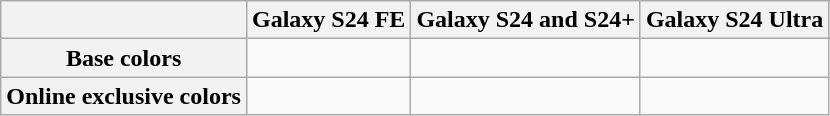<table class="wikitable">
<tr>
<th></th>
<th>Galaxy S24 FE</th>
<th>Galaxy S24 and S24+</th>
<th>Galaxy S24 Ultra</th>
</tr>
<tr>
<th>Base colors</th>
<td></td>
<td></td>
<td></td>
</tr>
<tr>
<th>Online exclusive colors</th>
<td></td>
<td></td>
<td></td>
</tr>
</table>
